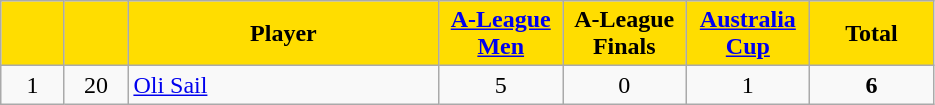<table class="wikitable" style="text-align:center;">
<tr>
<th style="background:#ffdd00; color:black; width:35px;"></th>
<th style="background:#ffdd00; color:black; width:35px;"></th>
<th style="background:#ffdd00; color:black; width:200px;">Player</th>
<th style="background:#ffdd00; color:black; width:75px;"><a href='#'>A-League Men</a></th>
<th style="background:#ffdd00; color:black; width:75px;">A-League Finals</th>
<th style="background:#ffdd00; color:black; width:75px;"><a href='#'>Australia Cup</a></th>
<th style="background:#ffdd00; color:black; width:75px;">Total</th>
</tr>
<tr>
<td>1</td>
<td>20</td>
<td align=left> <a href='#'>Oli Sail</a></td>
<td>5</td>
<td>0</td>
<td>1</td>
<td><strong>6</strong></td>
</tr>
</table>
